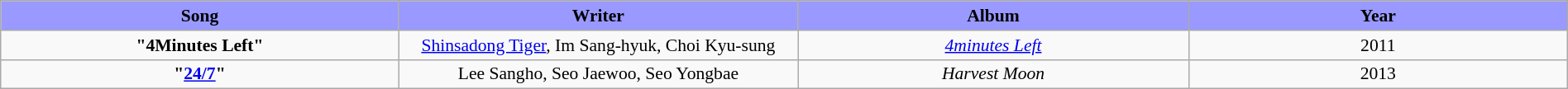<table class="wikitable" style="margin:0.5em auto; clear:both; font-size:.9em; text-align:center; width:100%">
<tr>
<th width="500" style="background: #99F;">Song</th>
<th width="500" style="background: #99F;">Writer</th>
<th width="500" style="background: #99F;">Album</th>
<th width="500" style="background: #99F;">Year</th>
</tr>
<tr>
<td><strong>"4Minutes Left"</strong></td>
<td><a href='#'>Shinsadong Tiger</a>, Im Sang-hyuk, Choi Kyu-sung</td>
<td><em><a href='#'>4minutes Left</a></em></td>
<td>2011</td>
</tr>
<tr>
<td><strong>"<a href='#'>24/7</a>"</strong></td>
<td>Lee Sangho, Seo Jaewoo, Seo Yongbae</td>
<td><em>Harvest Moon</em></td>
<td>2013</td>
</tr>
</table>
